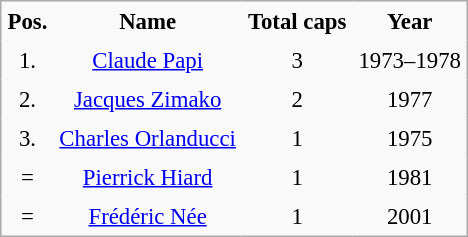<table class= border="2" cellpadding="4" cellspacing="0" style="text-align:center; margin: 1em 1em 1em 0; background: #f9f9f9; border:1px #aaa solid; border-collapse: collapse; font-size: 95%;">
<tr>
<th>Pos.</th>
<th>Name</th>
<th>Total caps</th>
<th>Year</th>
</tr>
<tr>
<td>1.</td>
<td><a href='#'>Claude Papi</a></td>
<td>3</td>
<td>1973–1978</td>
</tr>
<tr>
<td>2.</td>
<td><a href='#'>Jacques Zimako</a></td>
<td>2</td>
<td>1977</td>
</tr>
<tr>
<td>3.</td>
<td><a href='#'>Charles Orlanducci</a></td>
<td>1</td>
<td>1975</td>
</tr>
<tr>
<td>=</td>
<td><a href='#'>Pierrick Hiard</a></td>
<td>1</td>
<td>1981</td>
</tr>
<tr>
<td>=</td>
<td><a href='#'>Frédéric Née</a></td>
<td>1</td>
<td>2001</td>
</tr>
<tr>
</tr>
</table>
